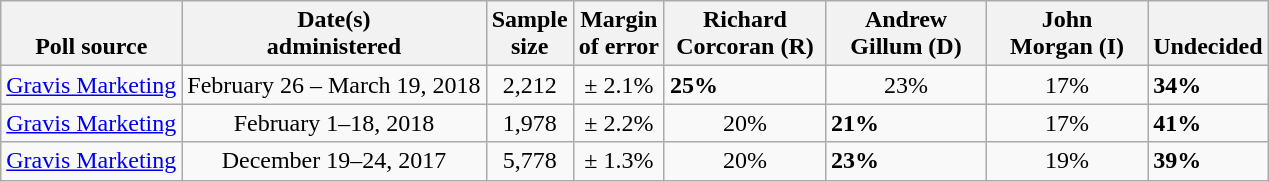<table class="wikitable">
<tr valign=bottom>
<th>Poll source</th>
<th>Date(s)<br>administered</th>
<th>Sample<br>size</th>
<th>Margin<br>of error</th>
<th style="width:100px;">Richard<br>Corcoran (R)</th>
<th style="width:100px;">Andrew<br>Gillum (D)</th>
<th style="width:100px;">John<br>Morgan (I)</th>
<th>Undecided</th>
</tr>
<tr>
<td><a href='#'>Gravis Marketing</a></td>
<td align=center>February 26 – March 19, 2018</td>
<td align=center>2,212</td>
<td align=center>± 2.1%</td>
<td><strong>25%</strong></td>
<td align=center>23%</td>
<td align=center>17%</td>
<td><strong>34%</strong></td>
</tr>
<tr>
<td><a href='#'>Gravis Marketing</a></td>
<td align=center>February 1–18, 2018</td>
<td align=center>1,978</td>
<td align=center>± 2.2%</td>
<td align=center>20%</td>
<td><strong>21%</strong></td>
<td align=center>17%</td>
<td><strong>41%</strong></td>
</tr>
<tr>
<td><a href='#'>Gravis Marketing</a></td>
<td align=center>December 19–24, 2017</td>
<td align=center>5,778</td>
<td align=center>± 1.3%</td>
<td align=center>20%</td>
<td><strong>23%</strong></td>
<td align=center>19%</td>
<td><strong>39%</strong></td>
</tr>
</table>
